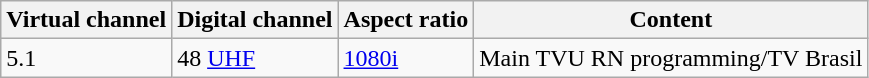<table class = "wikitable">
<tr>
<th>Virtual channel</th>
<th>Digital channel</th>
<th>Aspect ratio</th>
<th>Content</th>
</tr>
<tr>
<td>5.1</td>
<td>48 <a href='#'>UHF</a></td>
<td><a href='#'>1080i</a></td>
<td>Main TVU RN programming/TV Brasil</td>
</tr>
</table>
